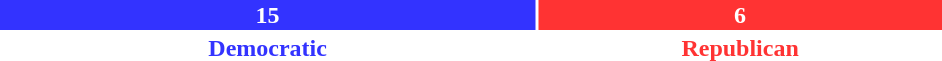<table style="width:50%">
<tr>
<td scope="row" style="background:#33F; width:57%; text-align:center; color:white"><strong>15</strong><br></td>
<td style="background:#F33; width:43%; text-align:center; color:white"><strong>6</strong></td>
</tr>
<tr>
<td scope="row" style="text-align:center; color:#33F"><strong>Democratic</strong><br></td>
<td style="text-align:center; color:#F33"><strong>Republican</strong></td>
</tr>
</table>
